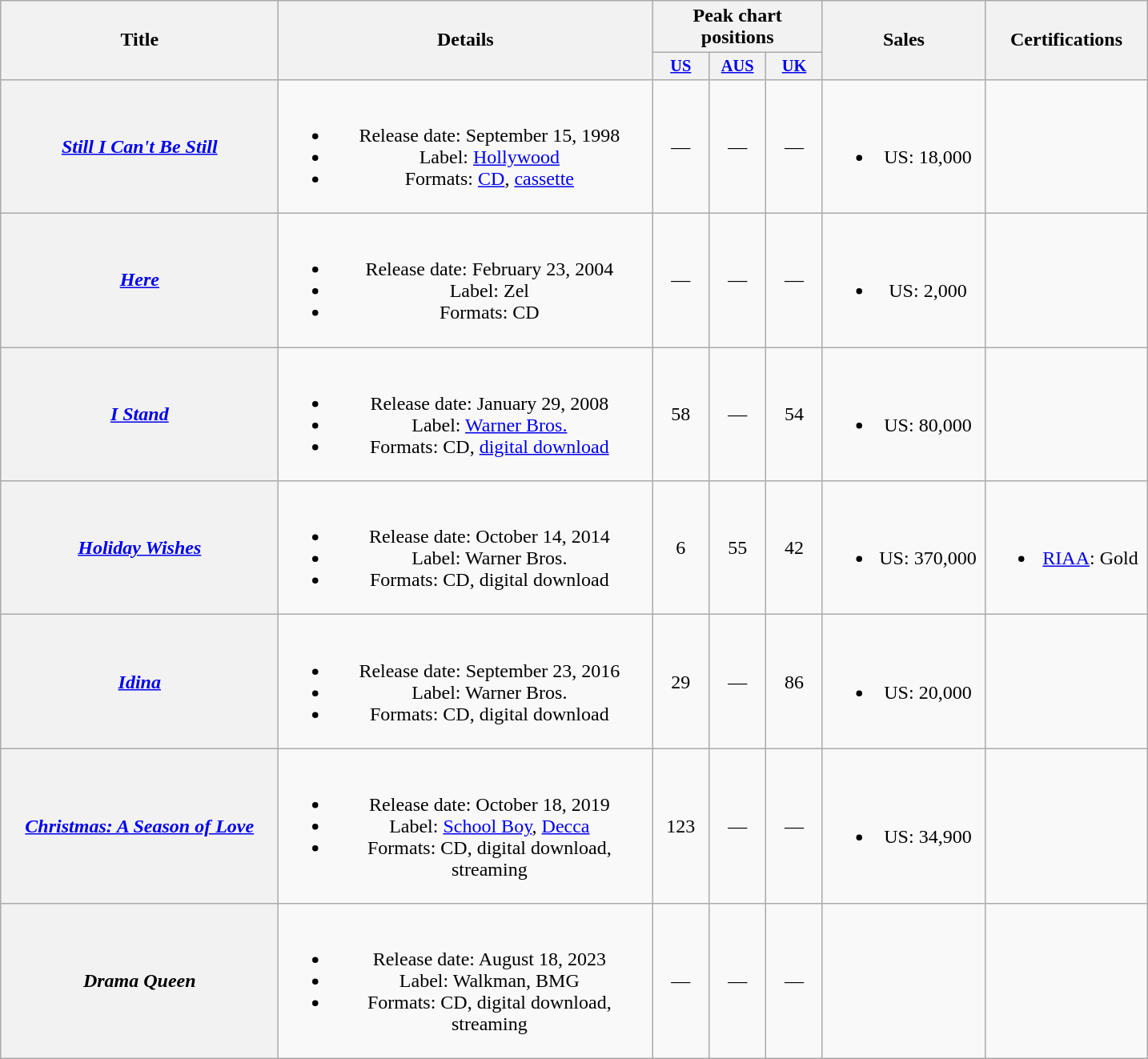<table class="wikitable plainrowheaders" style="text-align:center;">
<tr>
<th rowspan="2" style="width:14em;">Title</th>
<th rowspan="2" style="width:19em;">Details</th>
<th colspan="3">Peak chart positions</th>
<th rowspan="2" style="width:8em;">Sales</th>
<th rowspan="2" style="width:8em;">Certifications</th>
</tr>
<tr>
<th scope="col" style="width:3em;font-size:85%;"><a href='#'>US</a><br></th>
<th scope="col" style="width:3em;font-size:85%;"><a href='#'>AUS</a><br></th>
<th scope="col" style="width:3em;font-size:85%;"><a href='#'>UK</a><br></th>
</tr>
<tr>
<th scope="row"><em><a href='#'>Still I Can't Be Still</a></em></th>
<td><br><ul><li>Release date: September 15, 1998</li><li>Label: <a href='#'>Hollywood</a></li><li>Formats: <a href='#'>CD</a>, <a href='#'>cassette</a></li></ul></td>
<td>—</td>
<td>—</td>
<td>—</td>
<td><br><ul><li>US: 18,000</li></ul></td>
<td></td>
</tr>
<tr>
<th scope="row"><em><a href='#'>Here</a></em></th>
<td><br><ul><li>Release date: February 23, 2004</li><li>Label: Zel</li><li>Formats: CD</li></ul></td>
<td>—</td>
<td>—</td>
<td>—</td>
<td><br><ul><li>US: 2,000</li></ul></td>
<td></td>
</tr>
<tr>
<th scope="row"><em><a href='#'>I Stand</a></em></th>
<td><br><ul><li>Release date: January 29, 2008</li><li>Label: <a href='#'>Warner Bros.</a></li><li>Formats: CD, <a href='#'>digital download</a></li></ul></td>
<td>58</td>
<td>—</td>
<td>54</td>
<td><br><ul><li>US: 80,000</li></ul></td>
<td></td>
</tr>
<tr>
<th scope="row"><em><a href='#'>Holiday Wishes</a></em></th>
<td><br><ul><li>Release date: October 14, 2014</li><li>Label: Warner Bros.</li><li>Formats: CD, digital download</li></ul></td>
<td>6</td>
<td>55</td>
<td>42</td>
<td><br><ul><li>US: 370,000</li></ul></td>
<td><br><ul><li><a href='#'>RIAA</a>: Gold</li></ul></td>
</tr>
<tr>
<th scope="row"><em><a href='#'>Idina</a></em></th>
<td><br><ul><li>Release date: September 23, 2016</li><li>Label: Warner Bros.</li><li>Formats: CD, digital download</li></ul></td>
<td>29</td>
<td>—</td>
<td>86</td>
<td><br><ul><li>US: 20,000</li></ul></td>
<td></td>
</tr>
<tr>
<th scope="row"><em><a href='#'>Christmas: A Season of Love</a></em></th>
<td><br><ul><li>Release date: October 18, 2019</li><li>Label: <a href='#'>School Boy</a>, <a href='#'>Decca</a></li><li>Formats: CD, digital download, streaming</li></ul></td>
<td>123</td>
<td>—</td>
<td>—</td>
<td><br><ul><li>US: 34,900</li></ul></td>
<td></td>
</tr>
<tr>
<th scope="row"><em>Drama Queen</em></th>
<td><br><ul><li>Release date: August 18, 2023</li><li>Label: Walkman, BMG</li><li>Formats: CD, digital download, streaming</li></ul></td>
<td>—</td>
<td>—</td>
<td>—</td>
<td></td>
<td></td>
</tr>
</table>
